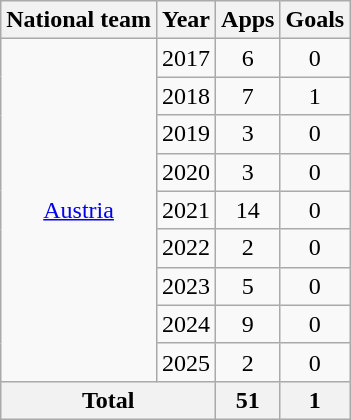<table class=wikitable style=text-align:center>
<tr>
<th>National team</th>
<th>Year</th>
<th>Apps</th>
<th>Goals</th>
</tr>
<tr>
<td rowspan="9"><a href='#'>Austria</a></td>
<td>2017</td>
<td>6</td>
<td>0</td>
</tr>
<tr>
<td>2018</td>
<td>7</td>
<td>1</td>
</tr>
<tr>
<td>2019</td>
<td>3</td>
<td>0</td>
</tr>
<tr>
<td>2020</td>
<td>3</td>
<td>0</td>
</tr>
<tr>
<td>2021</td>
<td>14</td>
<td>0</td>
</tr>
<tr>
<td>2022</td>
<td>2</td>
<td>0</td>
</tr>
<tr>
<td>2023</td>
<td>5</td>
<td>0</td>
</tr>
<tr>
<td>2024</td>
<td>9</td>
<td>0</td>
</tr>
<tr>
<td>2025</td>
<td>2</td>
<td>0</td>
</tr>
<tr>
<th colspan="2">Total</th>
<th>51</th>
<th>1</th>
</tr>
</table>
